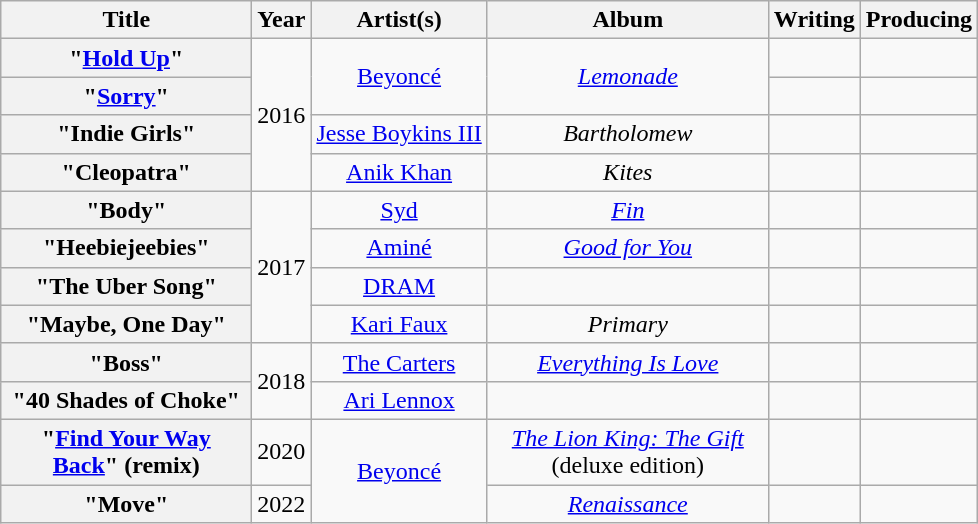<table class="wikitable plainrowheaders" style="text-align:center;">
<tr>
<th scope="col" style="width:160px;">Title</th>
<th scope="col">Year</th>
<th scope="col">Artist(s)</th>
<th scope="col" style="width:180px;">Album</th>
<th scope="col">Writing</th>
<th scope="col">Producing</th>
</tr>
<tr>
<th scope="row">"<a href='#'>Hold Up</a>"</th>
<td rowspan="4">2016</td>
<td rowspan="2"><a href='#'>Beyoncé</a></td>
<td rowspan="2"><em><a href='#'>Lemonade</a></em></td>
<td></td>
<td></td>
</tr>
<tr>
<th scope="row">"<a href='#'>Sorry</a>"</th>
<td></td>
<td></td>
</tr>
<tr>
<th scope="row">"Indie Girls"<br></th>
<td><a href='#'>Jesse Boykins III</a></td>
<td><em>Bartholomew</em></td>
<td></td>
<td></td>
</tr>
<tr>
<th scope="row">"Cleopatra"</th>
<td><a href='#'>Anik Khan</a></td>
<td><em>Kites</em></td>
<td></td>
<td></td>
</tr>
<tr>
<th scope="row">"Body"</th>
<td rowspan="4">2017</td>
<td><a href='#'>Syd</a></td>
<td><em><a href='#'>Fin</a></em></td>
<td></td>
<td></td>
</tr>
<tr>
<th scope="row">"Heebiejeebies"<br></th>
<td><a href='#'>Aminé</a></td>
<td><em><a href='#'>Good for You</a></em></td>
<td></td>
<td></td>
</tr>
<tr>
<th scope="row">"The Uber Song"</th>
<td><a href='#'>DRAM</a></td>
<td></td>
<td></td>
<td></td>
</tr>
<tr>
<th scope="row">"Maybe, One Day"<br></th>
<td><a href='#'>Kari Faux</a></td>
<td><em>Primary</em></td>
<td></td>
<td></td>
</tr>
<tr>
<th scope="row">"Boss"</th>
<td rowspan="2">2018</td>
<td><a href='#'>The Carters</a></td>
<td><em><a href='#'>Everything Is Love</a></em></td>
<td></td>
<td></td>
</tr>
<tr>
<th scope="row">"40 Shades of Choke"</th>
<td><a href='#'>Ari Lennox</a></td>
<td></td>
<td></td>
<td></td>
</tr>
<tr>
<th scope="row">"<a href='#'>Find Your Way Back</a>" (remix)</th>
<td>2020</td>
<td rowspan="2"><a href='#'>Beyoncé</a></td>
<td><em><a href='#'>The Lion King: The Gift</a></em> (deluxe edition)</td>
<td></td>
<td></td>
</tr>
<tr>
<th scope="row">"Move"<br></th>
<td>2022</td>
<td><em><a href='#'>Renaissance</a></em></td>
<td></td>
<td></td>
</tr>
</table>
